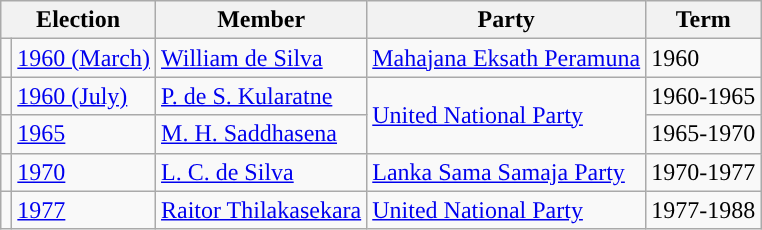<table class="wikitable">
<tr>
<th colspan="2">Election</th>
<th>Member</th>
<th>Party</th>
<th>Term</th>
</tr>
<tr>
<td style="background-color: "></td>
<td><a href='#'>1960 (March)</a></td>
<td><a href='#'>William de Silva</a></td>
<td><a href='#'>Mahajana Eksath Peramuna</a></td>
<td>1960</td>
</tr>
<tr>
<td style="background-color: "></td>
<td><a href='#'>1960 (July)</a></td>
<td><a href='#'>P. de S. Kularatne</a></td>
<td rowspan=2><a href='#'>United National Party</a></td>
<td>1960-1965</td>
</tr>
<tr>
<td style="background-color: "></td>
<td><a href='#'>1965</a></td>
<td><a href='#'>M. H. Saddhasena</a></td>
<td>1965-1970</td>
</tr>
<tr>
<td style="background-color: "></td>
<td><a href='#'>1970</a></td>
<td><a href='#'>L. C. de Silva</a></td>
<td><a href='#'>Lanka Sama Samaja Party</a></td>
<td>1970-1977</td>
</tr>
<tr>
<td style="background-color: "></td>
<td><a href='#'>1977</a></td>
<td><a href='#'>Raitor Thilakasekara</a></td>
<td><a href='#'>United National Party</a></td>
<td>1977-1988</td>
</tr>
</table>
